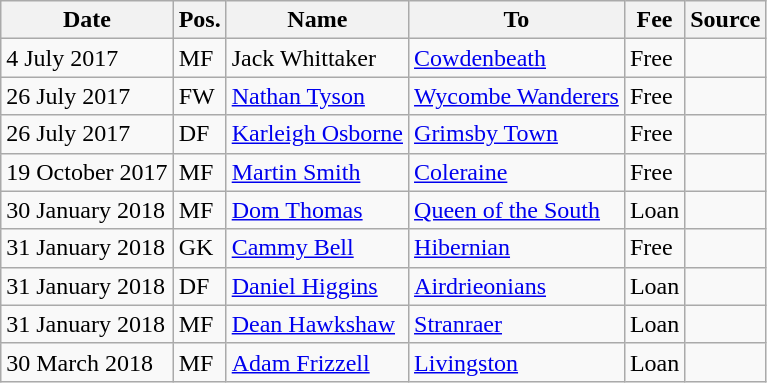<table class="wikitable">
<tr>
<th>Date</th>
<th>Pos.</th>
<th>Name</th>
<th>To</th>
<th>Fee</th>
<th>Source</th>
</tr>
<tr>
<td>4 July 2017</td>
<td>MF</td>
<td>Jack Whittaker</td>
<td><a href='#'>Cowdenbeath</a></td>
<td>Free</td>
<td></td>
</tr>
<tr>
<td>26 July 2017</td>
<td>FW</td>
<td> <a href='#'>Nathan Tyson</a></td>
<td> <a href='#'>Wycombe Wanderers</a></td>
<td>Free</td>
<td></td>
</tr>
<tr>
<td>26 July 2017</td>
<td>DF</td>
<td> <a href='#'>Karleigh Osborne</a></td>
<td> <a href='#'>Grimsby Town</a></td>
<td>Free</td>
<td></td>
</tr>
<tr>
<td>19 October 2017</td>
<td>MF</td>
<td> <a href='#'>Martin Smith</a></td>
<td> <a href='#'>Coleraine</a></td>
<td>Free</td>
<td></td>
</tr>
<tr>
<td>30 January 2018</td>
<td>MF</td>
<td><a href='#'>Dom Thomas</a></td>
<td><a href='#'>Queen of the South</a></td>
<td>Loan</td>
<td></td>
</tr>
<tr>
<td>31 January 2018</td>
<td>GK</td>
<td><a href='#'>Cammy Bell</a></td>
<td><a href='#'>Hibernian</a></td>
<td>Free</td>
<td></td>
</tr>
<tr>
<td>31 January 2018</td>
<td>DF</td>
<td><a href='#'>Daniel Higgins</a></td>
<td><a href='#'>Airdrieonians</a></td>
<td>Loan</td>
<td></td>
</tr>
<tr>
<td>31 January 2018</td>
<td>MF</td>
<td><a href='#'>Dean Hawkshaw</a></td>
<td><a href='#'>Stranraer</a></td>
<td>Loan</td>
<td></td>
</tr>
<tr>
<td>30 March 2018</td>
<td>MF</td>
<td><a href='#'>Adam Frizzell</a></td>
<td><a href='#'>Livingston</a></td>
<td>Loan</td>
<td></td>
</tr>
</table>
